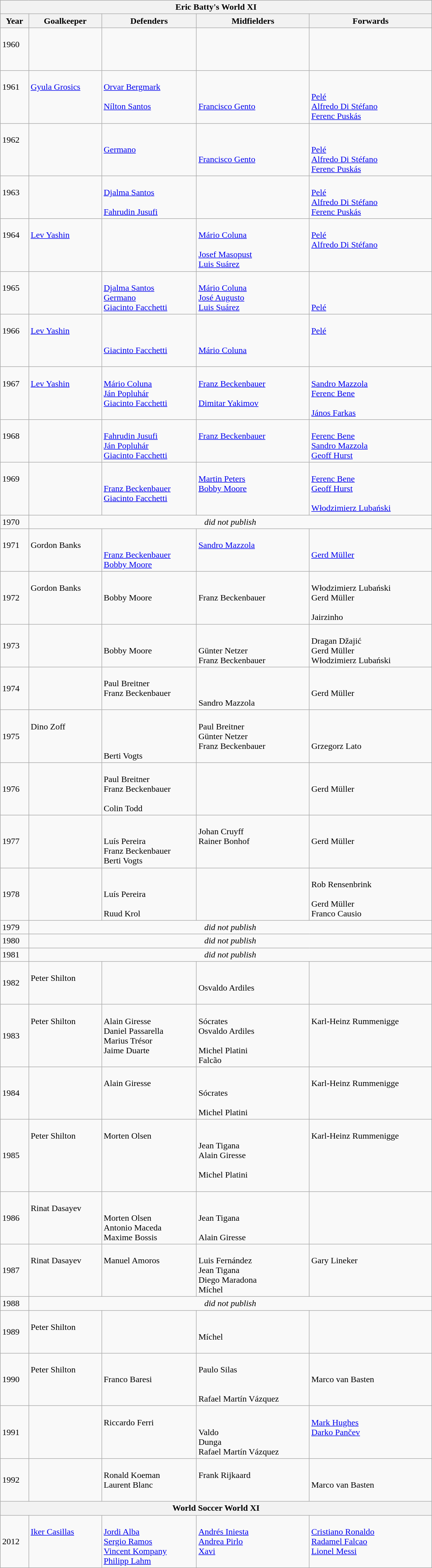<table class="wikitable" width="800">
<tr>
<th colspan="5">Eric Batty's World XI</th>
</tr>
<tr>
<th>Year</th>
<th>Goalkeeper</th>
<th>Defenders</th>
<th>Midfielders</th>
<th>Forwards</th>
</tr>
<tr>
<td style="vertical-align:top"><br>1960</td>
<td style="vertical-align:top"><br></td>
<td style="vertical-align:top"><br><br>
<br>
</td>
<td style="vertical-align:top"><br><br>
<br>
<br>
</td>
<td style="vertical-align:top"><br><br>
<br>
<br></td>
</tr>
<tr>
<td style="vertical-align:top"><br>1961</td>
<td style="vertical-align:top"><br> <a href='#'>Gyula Grosics</a></td>
<td style="vertical-align:top"><br> <a href='#'>Orvar Bergmark</a><br>
<br>
 <a href='#'>Nílton Santos</a></td>
<td style="vertical-align:top"><br><br>
<br>
 <a href='#'>Francisco Gento</a></td>
<td style="vertical-align:top"><br><br>
 <a href='#'>Pelé</a><br>
 <a href='#'>Alfredo Di Stéfano</a><br>
 <a href='#'>Ferenc Puskás</a><br></td>
</tr>
<tr>
<td style="vertical-align:top"><br>1962</td>
<td style="vertical-align:top"><br></td>
<td style="vertical-align:top"><br><br>
 <a href='#'>Germano</a><br>
</td>
<td style="vertical-align:top"><br><br>
<br>
 <a href='#'>Francisco Gento</a></td>
<td style="vertical-align:top"><br><br>
 <a href='#'>Pelé</a><br>
 <a href='#'>Alfredo Di Stéfano</a><br>
 <a href='#'>Ferenc Puskás</a><br></td>
</tr>
<tr>
<td style="vertical-align:top"><br>1963</td>
<td style="vertical-align:top"><br></td>
<td style="vertical-align:top"><br> <a href='#'>Djalma Santos</a><br>
<br>
 <a href='#'>Fahrudin Jusufi</a></td>
<td style="vertical-align:top"><br><br>
<br>
<br>
</td>
<td style="vertical-align:top"><br> <a href='#'>Pelé</a><br>
 <a href='#'>Alfredo Di Stéfano</a><br>
 <a href='#'>Ferenc Puskás</a><br></td>
</tr>
<tr>
<td style="vertical-align:top"><br>1964</td>
<td style="vertical-align:top"><br> <a href='#'>Lev Yashin</a></td>
<td style="vertical-align:top"><br><br>
<br>
</td>
<td style="vertical-align:top"><br> <a href='#'>Mário Coluna</a><br>
<br>
 <a href='#'>Josef Masopust</a><br>
 <a href='#'>Luis Suárez</a><br></td>
<td style="vertical-align:top"><br> <a href='#'>Pelé</a><br>
 <a href='#'>Alfredo Di Stéfano</a><br>
<br></td>
</tr>
<tr>
<td style="vertical-align:top"><br>1965</td>
<td style="vertical-align:top"><br></td>
<td style="vertical-align:top"><br> <a href='#'>Djalma Santos</a><br>
 <a href='#'>Germano</a><br>
 <a href='#'>Giacinto Facchetti</a><br>
</td>
<td style="vertical-align:top"><br> <a href='#'>Mário Coluna</a><br>
 <a href='#'>José Augusto</a><br>
 <a href='#'>Luis Suárez</a> <br></td>
<td style="vertical-align:top"><br><br>
<br>
 <a href='#'>Pelé</a></td>
</tr>
<tr>
<td style="vertical-align:top"><br>1966</td>
<td style="vertical-align:top"><br> <a href='#'>Lev Yashin</a></td>
<td style="vertical-align:top"><br><br>
<br>
 <a href='#'>Giacinto Facchetti</a></td>
<td style="vertical-align:top"><br><br>
<br>
 <a href='#'>Mário Coluna</a><br>
<br></td>
<td style="vertical-align:top"><br> <a href='#'>Pelé</a><br>
<br>
<br></td>
</tr>
<tr>
<td style="vertical-align:top"><br>1967</td>
<td style="vertical-align:top"><br> <a href='#'>Lev Yashin</a></td>
<td style="vertical-align:top"><br> <a href='#'>Mário Coluna</a><br>
 <a href='#'>Ján Popluhár</a><br>
 <a href='#'>Giacinto Facchetti</a><br></td>
<td style="vertical-align:top"><br> <a href='#'>Franz Beckenbauer</a><br>
<br>
 <a href='#'>Dimitar Yakimov</a></td>
<td style="vertical-align:top"><br> <a href='#'>Sandro Mazzola</a><br>
 <a href='#'>Ferenc Bene</a><br>
<br>
 <a href='#'>János Farkas</a><br></td>
</tr>
<tr>
<td style="vertical-align:top"><br>1968</td>
<td style="vertical-align:top"><br></td>
<td style="vertical-align:top"><br> <a href='#'>Fahrudin Jusufi</a><br>
 <a href='#'>Ján Popluhár</a><br>
 <a href='#'>Giacinto Facchetti</a></td>
<td style="vertical-align:top"><br> <a href='#'>Franz Beckenbauer</a><br>
<br>
</td>
<td style="vertical-align:top"><br> <a href='#'>Ferenc Bene</a><br>
 <a href='#'>Sandro Mazzola</a><br>
 <a href='#'>Geoff Hurst</a><br>
</td>
</tr>
<tr>
<td style="vertical-align:top"><br>1969</td>
<td style="vertical-align:top"><br></td>
<td style="vertical-align:top"><br><br>
 <a href='#'>Franz Beckenbauer</a><br>
 <a href='#'>Giacinto Facchetti</a></td>
<td style="vertical-align:top"><br> <a href='#'>Martin Peters</a><br>
 <a href='#'>Bobby Moore</a><br>
</td>
<td style="vertical-align:top"><br> <a href='#'>Ferenc Bene</a><br>
 <a href='#'>Geoff Hurst</a><br>
<br>
 <a href='#'>Włodzimierz Lubański</a></td>
</tr>
<tr>
<td>1970</td>
<td colspan="4" style="text-align:center"><em>did not publish</em></td>
</tr>
<tr>
<td style="vertical-align:top"><br>1971</td>
<td style="vertical-align:top"><br> Gordon Banks</td>
<td style="vertical-align:top"><br><br>
 <a href='#'>Franz Beckenbauer</a><br>
 <a href='#'>Bobby Moore</a><br>
</td>
<td style="vertical-align:top"><br> <a href='#'>Sandro Mazzola</a><br>
<br>
</td>
<td style="vertical-align:top"><br><br>
 <a href='#'>Gerd Müller</a><br>
</td>
</tr>
<tr>
<td>1972</td>
<td style="vertical-align:top"><br> Gordon Banks</td>
<td style="vertical-align:top"><br><br>
 Bobby Moore<br>
<br>
</td>
<td style="vertical-align:top"><br><br>
 Franz Beckenbauer</td>
<td style="vertical-align:top"><br> Włodzimierz Lubański<br>
 Gerd Müller<br>
<br>
 Jairzinho</td>
</tr>
<tr>
<td>1973</td>
<td style="vertical-align:top"><br></td>
<td style="vertical-align:top"><br><br>
 Bobby Moore<br>
<br>
</td>
<td style="vertical-align:top"><br><br>
 Günter Netzer<br>
 Franz Beckenbauer</td>
<td style="vertical-align:top"><br> Dragan Džajić<br>
 Gerd Müller<br>
 Włodzimierz Lubański</td>
</tr>
<tr>
<td>1974</td>
<td style="vertical-align:top"><br></td>
<td style="vertical-align:top"><br> Paul Breitner<br>
 Franz Beckenbauer<br>
<br>
</td>
<td style="vertical-align:top"><br><br>
<br>
 Sandro Mazzola</td>
<td style="vertical-align:top"><br><br>
 Gerd Müller<br>
</td>
</tr>
<tr>
<td>1975</td>
<td style="vertical-align:top"><br> Dino Zoff</td>
<td style="vertical-align:top"><br><br>
<br>
<br>
 Berti Vogts</td>
<td style="vertical-align:top"><br> Paul Breitner<br>
 Günter Netzer<br>
 Franz Beckenbauer</td>
<td style="vertical-align:top"><br><br>
<br>
 Grzegorz Lato</td>
</tr>
<tr>
<td>1976</td>
<td style="vertical-align:top"><br></td>
<td style="vertical-align:top"><br> Paul Breitner<br>
 Franz Beckenbauer<br>
<br>
 Colin Todd</td>
<td style="vertical-align:top"><br><br>
<br>
</td>
<td style="vertical-align:top"><br><br>
 Gerd Müller<br>
</td>
</tr>
<tr>
<td>1977</td>
<td style="vertical-align:top"><br></td>
<td style="vertical-align:top"><br><br>
 Luís Pereira<br>
 Franz Beckenbauer<br>
 Berti Vogts</td>
<td style="vertical-align:top"><br> Johan Cruyff<br>
 Rainer Bonhof<br>
</td>
<td style="vertical-align:top"><br><br>
 Gerd Müller<br>
</td>
</tr>
<tr>
<td>1978</td>
<td style="vertical-align:top"><br></td>
<td style="vertical-align:top"><br><br>
 Luís Pereira<br>
<br>
 Ruud Krol</td>
<td style="vertical-align:top"><br><br>
</td>
<td style="vertical-align:top"><br> Rob Rensenbrink<br>
<br>
 Gerd Müller<br>
 Franco Causio</td>
</tr>
<tr>
<td>1979</td>
<td colspan="4" style="text-align:center"><em>did not publish</em></td>
</tr>
<tr>
<td>1980</td>
<td colspan="4" style="text-align:center"><em>did not publish</em></td>
</tr>
<tr>
<td>1981</td>
<td colspan="4" style="text-align:center"><em>did not publish</em></td>
</tr>
<tr>
<td>1982</td>
<td style="vertical-align:top"><br> Peter Shilton</td>
<td style="vertical-align:top"><br><br>
<br>
<br>
</td>
<td style="vertical-align:top"><br><br>
 Osvaldo Ardiles<br>
<br>
</td>
<td style="vertical-align:top"><br><br>
</td>
</tr>
<tr>
<td>1983</td>
<td style="vertical-align:top"><br> Peter Shilton</td>
<td style="vertical-align:top"><br> Alain Giresse<br>
 Daniel Passarella<br>
 Marius Trésor<br>
 Jaime Duarte</td>
<td style="vertical-align:top"><br> Sócrates<br>
 Osvaldo Ardiles<br>
<br>
 Michel Platini<br>
 Falcão</td>
<td style="vertical-align:top"><br> Karl-Heinz Rummenigge</td>
</tr>
<tr>
<td>1984</td>
<td style="vertical-align:top"><br></td>
<td style="vertical-align:top"><br> Alain Giresse<br>
<br>
</td>
<td style="vertical-align:top"><br><br>
 Sócrates<br>
<br>
 Michel Platini<br>
</td>
<td style="vertical-align:top"><br> Karl-Heinz Rummenigge<br>
</td>
</tr>
<tr>
<td>1985</td>
<td style="vertical-align:top"><br> Peter Shilton</td>
<td style="vertical-align:top"><br> Morten Olsen<br>
</td>
<td style="vertical-align:top"><br><br>
 Jean Tigana<br>
 Alain Giresse<br>
<br>
 Michel Platini<br>
<br>
</td>
<td style="vertical-align:top"><br> Karl-Heinz Rummenigge</td>
</tr>
<tr>
<td>1986</td>
<td style="vertical-align:top"><br> Rinat Dasayev</td>
<td style="vertical-align:top"><br><br>
 Morten Olsen<br>
 Antonio Maceda<br>
 Maxime Bossis</td>
<td style="vertical-align:top"><br><br>
 Jean Tigana<br>
<br>
 Alain Giresse<br>
</td>
<td style="vertical-align:top"><br></td>
</tr>
<tr>
<td>1987</td>
<td style="vertical-align:top"><br> Rinat Dasayev</td>
<td style="vertical-align:top"><br> Manuel Amoros<br>
<br>
<br>
</td>
<td style="vertical-align:top"><br> Luis Fernández<br>
 Jean Tigana<br>
 Diego Maradona<br>
 Míchel</td>
<td style="vertical-align:top"><br> Gary Lineker<br>
</td>
</tr>
<tr>
<td>1988</td>
<td colspan="4" style="text-align:center"><em>did not publish</em></td>
</tr>
<tr>
<td>1989</td>
<td style="vertical-align:top"><br> Peter Shilton</td>
<td style="vertical-align:top"><br><br>
<br>
<br>
</td>
<td style="vertical-align:top"><br><br>
 Míchel<br>
<br>
</td>
<td style="vertical-align:top"><br><br>
</td>
</tr>
<tr>
<td>1990</td>
<td style="vertical-align:top"><br> Peter Shilton</td>
<td style="vertical-align:top"><br><br>
 Franco Baresi<br>
<br>
</td>
<td style="vertical-align:top"><br> Paulo Silas<br>
<br>
<br>
 Rafael Martín Vázquez</td>
<td style="vertical-align:top"><br><br>
 Marco van Basten</td>
</tr>
<tr>
<td>1991</td>
<td style="vertical-align:top"><br></td>
<td style="vertical-align:top"><br> Riccardo Ferri<br>
<br>
</td>
<td style="vertical-align:top"><br><br>
 Valdo<br>
 Dunga<br>
 Rafael Martín Vázquez<br>
</td>
<td style="vertical-align:top"><br> <a href='#'>Mark Hughes</a><br>
 <a href='#'>Darko Pančev</a></td>
</tr>
<tr>
<td>1992</td>
<td style="vertical-align:top"><br></td>
<td style="vertical-align:top"><br> Ronald Koeman<br>
 Laurent Blanc<br>
<br>
</td>
<td style="vertical-align:top"><br> Frank Rijkaard<br>
<br>
</td>
<td style="vertical-align:top"><br><br>
 Marco van Basten<br>
</td>
</tr>
<tr>
<th colspan="5">World Soccer World XI</th>
</tr>
<tr>
<td>2012</td>
<td valign=top><br> <a href='#'>Iker Casillas</a></td>
<td valign=top><br> <a href='#'>Jordi Alba</a> <br>
 <a href='#'>Sergio Ramos</a> <br>
 <a href='#'>Vincent Kompany</a> <br>
 <a href='#'>Philipp Lahm</a></td>
<td valign=top><br> <a href='#'>Andrés Iniesta</a> <br>
 <a href='#'>Andrea Pirlo</a> <br>
 <a href='#'>Xavi</a></td>
<td valign=top><br> <a href='#'>Cristiano Ronaldo</a> <br>
 <a href='#'>Radamel Falcao</a> <br>
 <a href='#'>Lionel Messi</a></td>
</tr>
</table>
